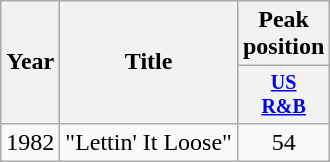<table class="wikitable" style="text-align:center;">
<tr>
<th rowspan="2">Year</th>
<th rowspan="2">Title</th>
<th colspan="1">Peak <br>position</th>
</tr>
<tr style="font-size:smaller;">
<th width="30"><a href='#'>US<br>R&B</a><br></th>
</tr>
<tr>
<td>1982</td>
<td align="left">"Lettin' It Loose"</td>
<td>54</td>
</tr>
</table>
